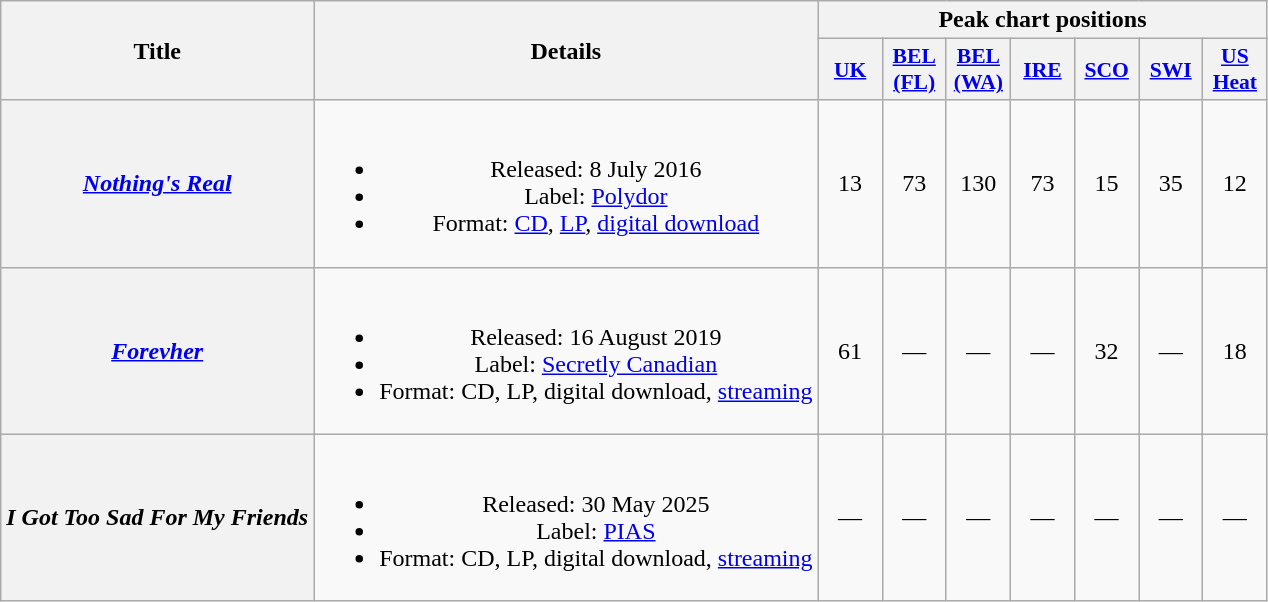<table class="wikitable plainrowheaders" style="text-align:center;">
<tr>
<th scope="col" rowspan="2">Title</th>
<th scope="col" rowspan="2">Details</th>
<th scope="col" colspan="7">Peak chart positions</th>
</tr>
<tr>
<th scope="col" style="width:2.5em;font-size:90%;"><a href='#'>UK</a><br></th>
<th scope="col" style="width:2.5em;font-size:90%;"><a href='#'>BEL<br>(FL)</a><br></th>
<th scope="col" style="width:2.5em;font-size:90%;"><a href='#'>BEL<br>(WA)</a><br></th>
<th scope="col" style="width:2.5em;font-size:90%;"><a href='#'>IRE</a><br></th>
<th scope="col" style="width:2.5em;font-size:90%;"><a href='#'>SCO</a><br></th>
<th scope="col" style="width:2.5em;font-size:90%;"><a href='#'>SWI</a><br></th>
<th scope="col" style="width:2.5em;font-size:90%;"><a href='#'>US Heat</a><br></th>
</tr>
<tr>
<th scope="row"><em><a href='#'>Nothing's Real</a></em></th>
<td><br><ul><li>Released: 8 July 2016</li><li>Label: <a href='#'>Polydor</a></li><li>Format: <a href='#'>CD</a>, <a href='#'>LP</a>, <a href='#'>digital download</a></li></ul></td>
<td>13</td>
<td>73</td>
<td>130</td>
<td>73</td>
<td>15</td>
<td>35</td>
<td>12</td>
</tr>
<tr>
<th scope="row"><em><a href='#'>Forevher</a></em></th>
<td><br><ul><li>Released: 16 August 2019</li><li>Label: <a href='#'>Secretly Canadian</a></li><li>Format: CD, LP, digital download, <a href='#'>streaming</a></li></ul></td>
<td>61</td>
<td>—</td>
<td>—</td>
<td>—</td>
<td>32</td>
<td>—</td>
<td>18</td>
</tr>
<tr>
<th scope="row"><em>I Got Too Sad For My Friends</em></th>
<td><br><ul><li>Released: 30 May 2025</li><li>Label: <a href='#'>PIAS</a></li><li>Format: CD, LP, digital download, <a href='#'>streaming</a></li></ul></td>
<td>—</td>
<td>—</td>
<td>—</td>
<td>—</td>
<td>—</td>
<td>—</td>
<td>—</td>
</tr>
</table>
